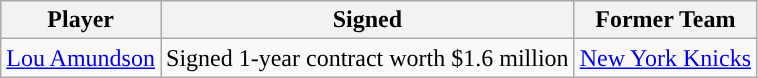<table class="wikitable sortable sortable">
<tr>
<th>Player</th>
<th>Signed</th>
<th>Former Team</th>
</tr>
<tr style="text-align: center">
<td><a href='#'>Lou Amundson</a></td>
<td>Signed 1-year contract worth $1.6 million</td>
<td><a href='#'>New York Knicks</a></td>
</tr>
</table>
